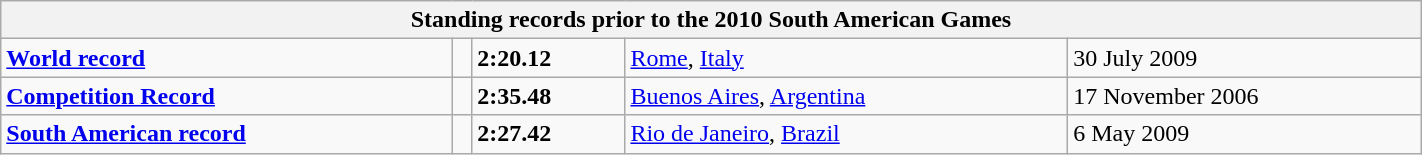<table class="wikitable" width=75%>
<tr>
<th colspan="5">Standing records prior to the 2010 South American Games</th>
</tr>
<tr>
<td><strong><a href='#'>World record</a></strong></td>
<td></td>
<td><strong>2:20.12</strong></td>
<td><a href='#'>Rome</a>, <a href='#'>Italy</a></td>
<td>30 July 2009</td>
</tr>
<tr>
<td><strong><a href='#'>Competition Record</a></strong></td>
<td></td>
<td><strong>2:35.48</strong></td>
<td><a href='#'>Buenos Aires</a>, <a href='#'>Argentina</a></td>
<td>17 November 2006</td>
</tr>
<tr>
<td><strong><a href='#'>South American record</a></strong></td>
<td></td>
<td><strong>2:27.42</strong></td>
<td><a href='#'>Rio de Janeiro</a>, <a href='#'>Brazil</a></td>
<td>6 May 2009</td>
</tr>
</table>
